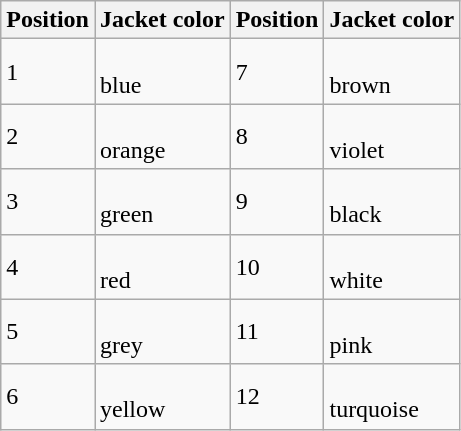<table class=wikitable>
<tr>
<th>Position</th>
<th>Jacket color</th>
<th>Position</th>
<th>Jacket color</th>
</tr>
<tr>
<td>1</td>
<td><br>blue</td>
<td>7</td>
<td><br>brown</td>
</tr>
<tr>
<td>2</td>
<td><br>orange</td>
<td>8</td>
<td><br>violet</td>
</tr>
<tr>
<td>3</td>
<td><br>green</td>
<td>9</td>
<td><br>black</td>
</tr>
<tr>
<td>4</td>
<td><br>red</td>
<td>10</td>
<td><br>white</td>
</tr>
<tr>
<td>5</td>
<td><br>grey</td>
<td>11</td>
<td><br>pink</td>
</tr>
<tr>
<td>6</td>
<td><br>yellow</td>
<td>12</td>
<td><br>turquoise</td>
</tr>
</table>
